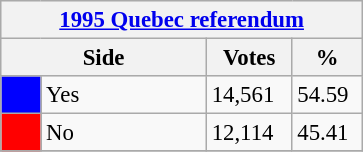<table class="wikitable" style="font-size: 95%; clear:both">
<tr style="background-color:#E9E9E9">
<th colspan=4><a href='#'>1995 Quebec referendum</a></th>
</tr>
<tr style="background-color:#E9E9E9">
<th colspan=2 style="width: 130px">Side</th>
<th style="width: 50px">Votes</th>
<th style="width: 40px">%</th>
</tr>
<tr>
<td bgcolor="blue"></td>
<td>Yes</td>
<td>14,561</td>
<td>54.59</td>
</tr>
<tr>
<td bgcolor="red"></td>
<td>No</td>
<td>12,114</td>
<td>45.41</td>
</tr>
<tr>
</tr>
</table>
